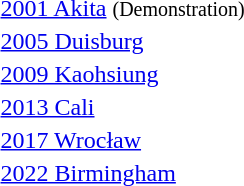<table>
<tr>
<td><a href='#'>2001 Akita</a> <small>(Demonstration)</small></td>
<td colspan="3"></td>
</tr>
<tr>
<td><a href='#'>2005 Duisburg</a></td>
<td></td>
<td></td>
<td></td>
</tr>
<tr>
<td><a href='#'>2009 Kaohsiung</a></td>
<td></td>
<td></td>
<td></td>
</tr>
<tr>
<td><a href='#'>2013 Cali</a></td>
<td></td>
<td></td>
<td></td>
</tr>
<tr>
<td><a href='#'>2017 Wrocław</a></td>
<td></td>
<td></td>
<td></td>
</tr>
<tr>
<td><a href='#'>2022 Birmingham</a></td>
<td></td>
<td></td>
<td></td>
</tr>
</table>
